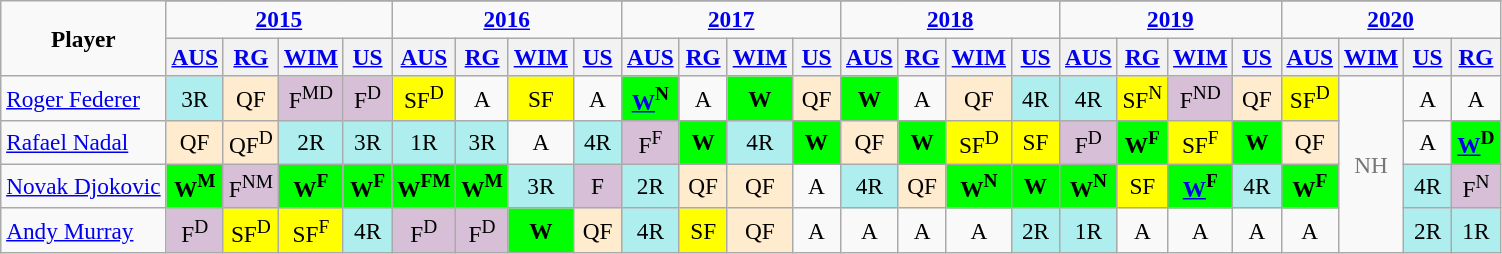<table class="wikitable" style="text-align:center;font-size:97%">
<tr>
<td colspan="1" rowspan="3"><strong>Player</strong></td>
</tr>
<tr>
<td colspan="4"><strong><a href='#'>2015</a></strong></td>
<td colspan="4"><strong><a href='#'>2016</a></strong></td>
<td colspan="4"><strong><a href='#'>2017</a></strong></td>
<td colspan="4"><strong><a href='#'>2018</a></strong></td>
<td colspan="4"><strong><a href='#'>2019</a></strong></td>
<td colspan="4"><strong><a href='#'>2020</a></strong></td>
</tr>
<tr>
<th width="25"><a href='#'>AUS</a></th>
<th width="25"><a href='#'>RG</a></th>
<th width="25"><a href='#'>WIM</a></th>
<th width="25"><a href='#'>US</a></th>
<th width="25"><a href='#'>AUS</a></th>
<th width="25"><a href='#'>RG</a></th>
<th width="25"><a href='#'>WIM</a></th>
<th width="25"><a href='#'>US</a></th>
<th><a href='#'>AUS</a></th>
<th width="25"><a href='#'>RG</a></th>
<th width="25"><a href='#'>WIM</a></th>
<th width="25"><a href='#'>US</a></th>
<th width="25"><a href='#'>AUS</a></th>
<th width="25"><a href='#'>RG</a></th>
<th width="25"><a href='#'>WIM</a></th>
<th width="25"><a href='#'>US</a></th>
<th width="25"><a href='#'>AUS</a></th>
<th width="25"><a href='#'>RG</a></th>
<th width="25"><a href='#'>WIM</a></th>
<th width="25"><a href='#'>US</a></th>
<th width="25"><a href='#'>AUS</a></th>
<th width="25"><a href='#'>WIM</a></th>
<th width="25"><a href='#'>US</a></th>
<th width="25"><a href='#'>RG</a></th>
</tr>
<tr>
<td style="text-align:left"> <a href='#'>Roger Federer</a></td>
<td style="background-color:#afeeee">3R</td>
<td style="background-color:#ffebcd">QF</td>
<td bgcolor=thistle>F<sup>MD</sup></td>
<td bgcolor=thistle>F<sup>D</sup></td>
<td bgcolor=yellow>SF<sup>D</sup></td>
<td>A</td>
<td bgcolor=yellow>SF</td>
<td>A</td>
<td bgcolor=lime><strong><a href='#'>W</a><sup>N</sup></strong></td>
<td>A</td>
<td bgcolor=lime><strong>W</strong></td>
<td style="background-color:#ffebcd">QF</td>
<td bgcolor=lime><strong>W</strong></td>
<td>A</td>
<td style="background-color:#ffebcd">QF</td>
<td style="background-color:#afeeee">4R</td>
<td style="background-color:#afeeee">4R</td>
<td bgcolor=yellow>SF<sup>N</sup></td>
<td bgcolor=thistle>F<sup>ND</sup></td>
<td style="background-color:#ffebcd">QF</td>
<td bgcolor=yellow>SF<sup>D</sup></td>
<td rowspan=4 style="color:#767676;">NH</td>
<td>A</td>
<td>A</td>
</tr>
<tr>
<td style="text-align:left"> <a href='#'>Rafael Nadal</a></td>
<td style="background-color:#ffebcd">QF</td>
<td style="background-color:#ffebcd">QF<sup>D</sup></td>
<td style="background-color:#afeeee">2R</td>
<td style="background-color:#afeeee">3R</td>
<td style="background-color:#afeeee">1R</td>
<td style="background-color:#afeeee">3R</td>
<td>A</td>
<td style="background-color:#afeeee">4R</td>
<td bgcolor=thistle>F<sup>F</sup></td>
<td bgcolor=lime><strong>W</strong></td>
<td style="background-color:#afeeee">4R</td>
<td bgcolor=lime><strong>W</strong></td>
<td style="background-color:#ffebcd">QF</td>
<td bgcolor=lime><strong>W</strong></td>
<td bgcolor=yellow>SF<sup>D</sup></td>
<td bgcolor=yellow>SF</td>
<td bgcolor=thistle>F<sup>D</sup></td>
<td bgcolor=lime><strong>W<sup>F</sup></strong></td>
<td bgcolor=yellow>SF<sup>F</sup></td>
<td bgcolor=lime><strong>W</strong></td>
<td style="background-color:#ffebcd">QF</td>
<td>A</td>
<td bgcolor=lime><strong><a href='#'>W</a><sup>D</sup></strong></td>
</tr>
<tr>
<td style="text-align:left"> <a href='#'>Novak Djokovic</a></td>
<td bgcolor=lime><strong>W<sup>M</sup></strong></td>
<td bgcolor=thistle>F<sup>NM</sup></td>
<td bgcolor=lime><strong>W<sup>F</sup></strong></td>
<td bgcolor=lime><strong>W<sup>F</sup></strong></td>
<td bgcolor=lime><strong>W<sup>FM</sup></strong></td>
<td bgcolor=lime><strong>W<sup>M</sup></strong></td>
<td style="background-color:#afeeee">3R</td>
<td bgcolor=thistle>F</td>
<td bgcolor="#afeeee">2R</td>
<td bgcolor="#ffebcd">QF</td>
<td bgcolor="#ffebcd">QF</td>
<td>A</td>
<td style="background-color:#afeeee">4R</td>
<td bgcolor="#ffebcd">QF</td>
<td bgcolor=lime><strong>W<sup>N</sup></strong></td>
<td bgcolor=lime><strong>W</strong></td>
<td bgcolor=lime><strong>W<sup>N</sup></strong></td>
<td bgcolor=yellow>SF</td>
<td bgcolor=lime><strong><a href='#'>W</a><sup>F</sup></strong></td>
<td bgcolor="#afeeee">4R</td>
<td bgcolor=lime><strong>W<sup>F</sup></strong></td>
<td bgcolor="#afeeee">4R</td>
<td bgcolor=thistle>F<sup>N</sup></td>
</tr>
<tr>
<td style="text-align:left "> <a href='#'>Andy Murray</a></td>
<td bgcolor=thistle>F<sup>D</sup></td>
<td bgcolor=yellow>SF<sup>D</sup></td>
<td bgcolor=yellow>SF<sup>F</sup></td>
<td style="background-color:#afeeee">4R</td>
<td bgcolor=thistle>F<sup>D</sup></td>
<td bgcolor=thistle>F<sup>D</sup></td>
<td bgcolor=lime><strong>W</strong></td>
<td bgcolor="#ffebcd">QF</td>
<td bgcolor="#afeeee">4R</td>
<td bgcolor=yellow>SF</td>
<td bgcolor="#ffebcd">QF</td>
<td>A</td>
<td>A</td>
<td>A</td>
<td>A</td>
<td bgcolor="#afeeee">2R</td>
<td bgcolor="#afeeee">1R</td>
<td>A</td>
<td>A</td>
<td>A</td>
<td>A</td>
<td bgcolor="#afeeee">2R</td>
<td bgcolor="#afeeee">1R</td>
</tr>
</table>
